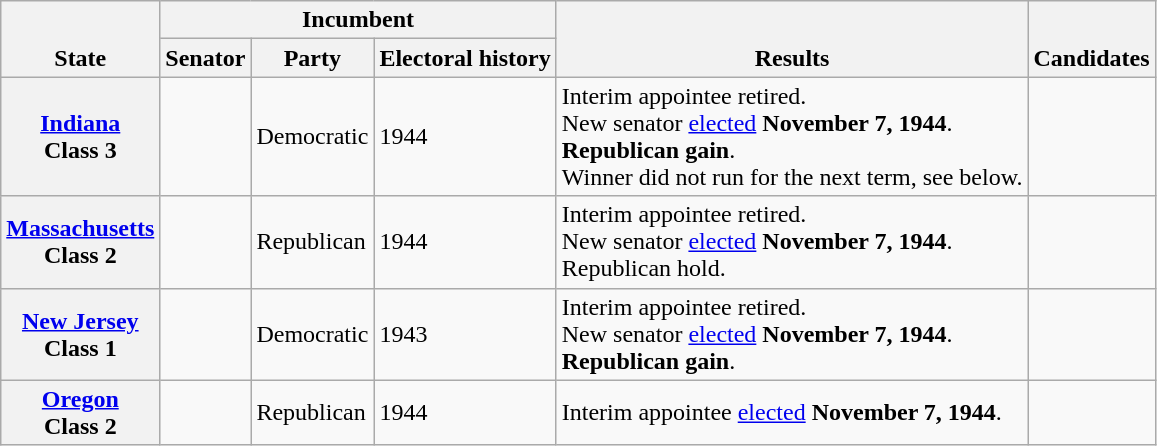<table class="wikitable sortable">
<tr valign=bottom>
<th rowspan=2>State</th>
<th colspan=3>Incumbent</th>
<th rowspan=2>Results</th>
<th rowspan=2>Candidates</th>
</tr>
<tr>
<th>Senator</th>
<th>Party</th>
<th>Electoral history</th>
</tr>
<tr>
<th><a href='#'>Indiana</a><br>Class 3</th>
<td></td>
<td>Democratic</td>
<td>1944 </td>
<td>Interim appointee retired.<br>New senator <a href='#'>elected</a> <strong>November 7, 1944</strong>.<br><strong>Republican gain</strong>.<br>Winner did not run for the next term, see below.</td>
<td nowrap></td>
</tr>
<tr>
<th><a href='#'>Massachusetts</a><br>Class 2</th>
<td></td>
<td>Republican</td>
<td>1944 </td>
<td>Interim appointee retired.<br>New senator <a href='#'>elected</a> <strong>November 7, 1944</strong>.<br>Republican hold.</td>
<td nowrap></td>
</tr>
<tr>
<th><a href='#'>New Jersey</a><br>Class 1</th>
<td></td>
<td>Democratic</td>
<td>1943 </td>
<td>Interim appointee retired.<br>New senator <a href='#'>elected</a> <strong>November 7, 1944</strong>.<br><strong>Republican gain</strong>.</td>
<td nowrap></td>
</tr>
<tr>
<th><a href='#'>Oregon</a><br>Class 2</th>
<td></td>
<td>Republican</td>
<td>1944 </td>
<td>Interim appointee <a href='#'>elected</a> <strong>November 7, 1944</strong>.</td>
<td nowrap></td>
</tr>
</table>
